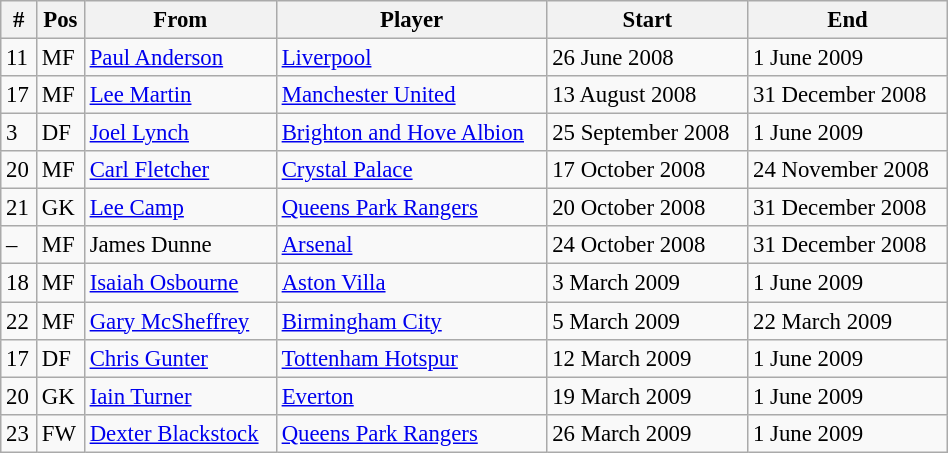<table width=50% class="wikitable" style="text-align:center; font-size:95%; text-align:left">
<tr>
<th>#</th>
<th>Pos</th>
<th>From</th>
<th>Player</th>
<th>Start</th>
<th>End</th>
</tr>
<tr>
<td>11</td>
<td>MF</td>
<td> <a href='#'>Paul Anderson</a></td>
<td> <a href='#'>Liverpool</a></td>
<td>26 June 2008</td>
<td>1 June 2009</td>
</tr>
<tr>
<td>17</td>
<td>MF</td>
<td> <a href='#'>Lee Martin</a></td>
<td> <a href='#'>Manchester United</a></td>
<td>13 August 2008</td>
<td>31 December 2008</td>
</tr>
<tr>
<td>3</td>
<td>DF</td>
<td> <a href='#'>Joel Lynch</a></td>
<td> <a href='#'>Brighton and Hove Albion</a></td>
<td>25 September 2008</td>
<td>1 June 2009</td>
</tr>
<tr>
<td>20</td>
<td>MF</td>
<td> <a href='#'>Carl Fletcher</a></td>
<td> <a href='#'>Crystal Palace</a></td>
<td>17 October 2008</td>
<td>24 November 2008</td>
</tr>
<tr>
<td>21</td>
<td>GK</td>
<td> <a href='#'>Lee Camp</a></td>
<td> <a href='#'>Queens Park Rangers</a></td>
<td>20 October 2008</td>
<td>31 December 2008</td>
</tr>
<tr>
<td>–</td>
<td>MF</td>
<td> James Dunne</td>
<td> <a href='#'>Arsenal</a></td>
<td>24 October 2008</td>
<td>31 December 2008</td>
</tr>
<tr>
<td>18</td>
<td>MF</td>
<td> <a href='#'>Isaiah Osbourne</a></td>
<td> <a href='#'>Aston Villa</a></td>
<td>3 March 2009</td>
<td>1 June 2009</td>
</tr>
<tr>
<td>22</td>
<td>MF</td>
<td> <a href='#'>Gary McSheffrey</a></td>
<td> <a href='#'>Birmingham City</a></td>
<td>5 March 2009</td>
<td>22 March 2009</td>
</tr>
<tr>
<td>17</td>
<td>DF</td>
<td> <a href='#'>Chris Gunter</a></td>
<td> <a href='#'>Tottenham Hotspur</a></td>
<td>12 March 2009</td>
<td>1 June 2009</td>
</tr>
<tr>
<td>20</td>
<td>GK</td>
<td> <a href='#'>Iain Turner</a></td>
<td> <a href='#'>Everton</a></td>
<td>19 March 2009</td>
<td>1 June 2009</td>
</tr>
<tr>
<td>23</td>
<td>FW</td>
<td> <a href='#'>Dexter Blackstock</a></td>
<td> <a href='#'>Queens Park Rangers</a></td>
<td>26 March 2009</td>
<td>1 June 2009</td>
</tr>
</table>
